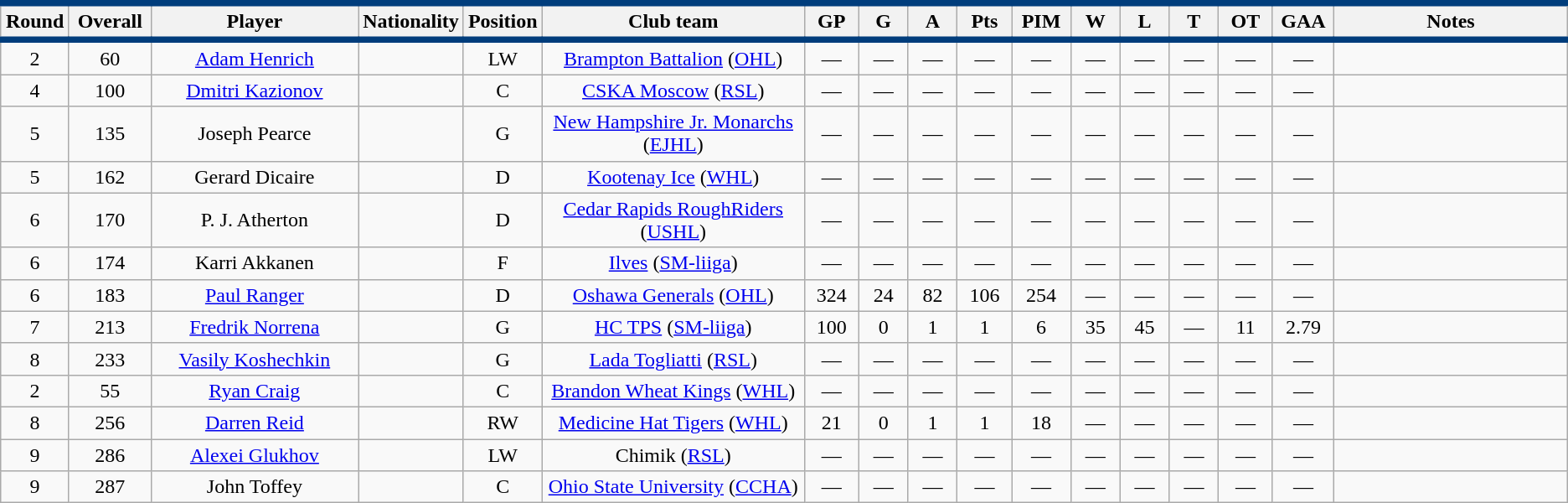<table class="wikitable sortable" style="text-align:center">
<tr style= "background:#FFFFFF; border-top:#003D7C 5px solid; border-bottom:#003D7C 5px solid;">
<th style="width:3em">Round</th>
<th style="width:4em">Overall</th>
<th style="width:15em">Player</th>
<th style="width:3em">Nationality</th>
<th style="width:3em">Position</th>
<th style="width:20em">Club team</th>
<th style="width:3em">GP</th>
<th style="width:3em">G</th>
<th style="width:3em">A</th>
<th style="width:3em">Pts</th>
<th style="width:3em">PIM</th>
<th style="width:3em">W</th>
<th style="width:3em">L</th>
<th style="width:3em">T</th>
<th style="width:3em">OT</th>
<th style="width:3em">GAA</th>
<th style="width:20em">Notes</th>
</tr>
<tr>
<td>2</td>
<td>60</td>
<td><a href='#'>Adam Henrich</a></td>
<td></td>
<td>LW</td>
<td><a href='#'>Brampton Battalion</a> (<a href='#'>OHL</a>)</td>
<td>—</td>
<td>—</td>
<td>—</td>
<td>—</td>
<td>—</td>
<td>—</td>
<td>—</td>
<td>—</td>
<td>—</td>
<td>—</td>
<td></td>
</tr>
<tr>
<td>4</td>
<td>100</td>
<td><a href='#'>Dmitri Kazionov</a></td>
<td></td>
<td>C</td>
<td><a href='#'>CSKA Moscow</a> (<a href='#'>RSL</a>)</td>
<td>—</td>
<td>—</td>
<td>—</td>
<td>—</td>
<td>—</td>
<td>—</td>
<td>—</td>
<td>—</td>
<td>—</td>
<td>—</td>
<td></td>
</tr>
<tr>
<td>5</td>
<td>135</td>
<td>Joseph Pearce</td>
<td></td>
<td>G</td>
<td><a href='#'>New Hampshire Jr. Monarchs</a> (<a href='#'>EJHL</a>)</td>
<td>—</td>
<td>—</td>
<td>—</td>
<td>—</td>
<td>—</td>
<td>—</td>
<td>—</td>
<td>—</td>
<td>—</td>
<td>—</td>
<td></td>
</tr>
<tr>
<td>5</td>
<td>162</td>
<td>Gerard Dicaire</td>
<td></td>
<td>D</td>
<td><a href='#'>Kootenay Ice</a> (<a href='#'>WHL</a>)</td>
<td>—</td>
<td>—</td>
<td>—</td>
<td>—</td>
<td>—</td>
<td>—</td>
<td>—</td>
<td>—</td>
<td>—</td>
<td>—</td>
<td></td>
</tr>
<tr>
<td>6</td>
<td>170</td>
<td>P. J. Atherton</td>
<td></td>
<td>D</td>
<td><a href='#'>Cedar Rapids RoughRiders</a> (<a href='#'>USHL</a>)</td>
<td>—</td>
<td>—</td>
<td>—</td>
<td>—</td>
<td>—</td>
<td>—</td>
<td>—</td>
<td>—</td>
<td>—</td>
<td>—</td>
<td></td>
</tr>
<tr>
<td>6</td>
<td>174</td>
<td>Karri Akkanen</td>
<td></td>
<td>F</td>
<td><a href='#'>Ilves</a> (<a href='#'>SM-liiga</a>)</td>
<td>—</td>
<td>—</td>
<td>—</td>
<td>—</td>
<td>—</td>
<td>—</td>
<td>—</td>
<td>—</td>
<td>—</td>
<td>—</td>
<td></td>
</tr>
<tr>
<td>6</td>
<td>183</td>
<td><a href='#'>Paul Ranger</a></td>
<td></td>
<td>D</td>
<td><a href='#'>Oshawa Generals</a> (<a href='#'>OHL</a>)</td>
<td>324</td>
<td>24</td>
<td>82</td>
<td>106</td>
<td>254</td>
<td>—</td>
<td>—</td>
<td>—</td>
<td>—</td>
<td>—</td>
<td></td>
</tr>
<tr>
<td>7</td>
<td>213</td>
<td><a href='#'>Fredrik Norrena</a></td>
<td></td>
<td>G</td>
<td><a href='#'>HC TPS</a> (<a href='#'>SM-liiga</a>)</td>
<td>100</td>
<td>0</td>
<td>1</td>
<td>1</td>
<td>6</td>
<td>35</td>
<td>45</td>
<td>—</td>
<td>11</td>
<td>2.79</td>
<td></td>
</tr>
<tr>
<td>8</td>
<td>233</td>
<td><a href='#'>Vasily Koshechkin</a></td>
<td></td>
<td>G</td>
<td><a href='#'>Lada Togliatti</a> (<a href='#'>RSL</a>)</td>
<td>—</td>
<td>—</td>
<td>—</td>
<td>—</td>
<td>—</td>
<td>—</td>
<td>—</td>
<td>—</td>
<td>—</td>
<td>—</td>
<td></td>
</tr>
<tr>
<td>2</td>
<td>55</td>
<td><a href='#'>Ryan Craig</a></td>
<td></td>
<td>C</td>
<td><a href='#'>Brandon Wheat Kings</a> (<a href='#'>WHL</a>)</td>
<td>—</td>
<td>—</td>
<td>—</td>
<td>—</td>
<td>—</td>
<td>—</td>
<td>—</td>
<td>—</td>
<td>—</td>
<td>—</td>
<td></td>
</tr>
<tr>
<td>8</td>
<td>256</td>
<td><a href='#'>Darren Reid</a></td>
<td></td>
<td>RW</td>
<td><a href='#'>Medicine Hat Tigers</a> (<a href='#'>WHL</a>)</td>
<td>21</td>
<td>0</td>
<td>1</td>
<td>1</td>
<td>18</td>
<td>—</td>
<td>—</td>
<td>—</td>
<td>—</td>
<td>—</td>
<td></td>
</tr>
<tr>
<td>9</td>
<td>286</td>
<td><a href='#'>Alexei Glukhov</a></td>
<td></td>
<td>LW</td>
<td>Chimik (<a href='#'>RSL</a>)</td>
<td>—</td>
<td>—</td>
<td>—</td>
<td>—</td>
<td>—</td>
<td>—</td>
<td>—</td>
<td>—</td>
<td>—</td>
<td>—</td>
<td></td>
</tr>
<tr>
<td>9</td>
<td>287</td>
<td>John Toffey</td>
<td></td>
<td>C</td>
<td><a href='#'>Ohio State University</a> (<a href='#'>CCHA</a>)</td>
<td>—</td>
<td>—</td>
<td>—</td>
<td>—</td>
<td>—</td>
<td>—</td>
<td>—</td>
<td>—</td>
<td>—</td>
<td>—</td>
<td></td>
</tr>
</table>
